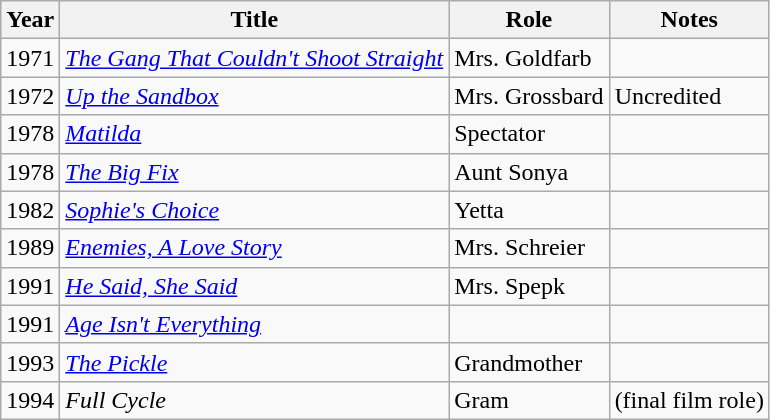<table class="wikitable">
<tr>
<th>Year</th>
<th>Title</th>
<th>Role</th>
<th>Notes</th>
</tr>
<tr>
<td>1971</td>
<td><em><a href='#'>The Gang That Couldn't Shoot Straight</a></em></td>
<td>Mrs. Goldfarb</td>
<td></td>
</tr>
<tr>
<td>1972</td>
<td><em><a href='#'>Up the Sandbox</a></em></td>
<td>Mrs. Grossbard</td>
<td>Uncredited</td>
</tr>
<tr>
<td>1978</td>
<td><em><a href='#'>Matilda</a></em></td>
<td>Spectator</td>
<td></td>
</tr>
<tr>
<td>1978</td>
<td><em><a href='#'>The Big Fix</a></em></td>
<td>Aunt Sonya</td>
<td></td>
</tr>
<tr>
<td>1982</td>
<td><em><a href='#'>Sophie's Choice</a></em></td>
<td>Yetta</td>
<td></td>
</tr>
<tr>
<td>1989</td>
<td><em><a href='#'>Enemies, A Love Story</a></em></td>
<td>Mrs. Schreier</td>
<td></td>
</tr>
<tr>
<td>1991</td>
<td><em><a href='#'>He Said, She Said</a></em></td>
<td>Mrs. Spepk</td>
<td></td>
</tr>
<tr>
<td>1991</td>
<td><em><a href='#'>Age Isn't Everything</a></em></td>
<td></td>
<td></td>
</tr>
<tr>
<td>1993</td>
<td><em><a href='#'>The Pickle</a></em></td>
<td>Grandmother</td>
<td></td>
</tr>
<tr>
<td>1994</td>
<td><em>Full Cycle</em></td>
<td>Gram</td>
<td>(final film role)</td>
</tr>
</table>
